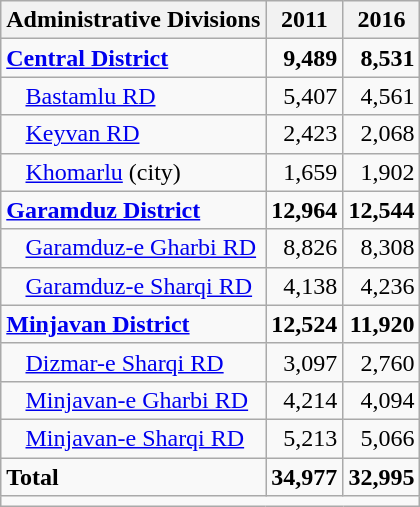<table class="wikitable">
<tr>
<th>Administrative Divisions</th>
<th>2011</th>
<th>2016</th>
</tr>
<tr>
<td><strong><a href='#'>Central District</a></strong></td>
<td style="text-align: right;"><strong>9,489</strong></td>
<td style="text-align: right;"><strong>8,531</strong></td>
</tr>
<tr>
<td style="padding-left: 1em;"><a href='#'>Bastamlu RD</a></td>
<td style="text-align: right;">5,407</td>
<td style="text-align: right;">4,561</td>
</tr>
<tr>
<td style="padding-left: 1em;"><a href='#'>Keyvan RD</a></td>
<td style="text-align: right;">2,423</td>
<td style="text-align: right;">2,068</td>
</tr>
<tr>
<td style="padding-left: 1em;"><a href='#'>Khomarlu</a> (city)</td>
<td style="text-align: right;">1,659</td>
<td style="text-align: right;">1,902</td>
</tr>
<tr>
<td><strong><a href='#'>Garamduz District</a></strong></td>
<td style="text-align: right;"><strong>12,964</strong></td>
<td style="text-align: right;"><strong>12,544</strong></td>
</tr>
<tr>
<td style="padding-left: 1em;"><a href='#'>Garamduz-e Gharbi RD</a></td>
<td style="text-align: right;">8,826</td>
<td style="text-align: right;">8,308</td>
</tr>
<tr>
<td style="padding-left: 1em;"><a href='#'>Garamduz-e Sharqi RD</a></td>
<td style="text-align: right;">4,138</td>
<td style="text-align: right;">4,236</td>
</tr>
<tr>
<td><strong><a href='#'>Minjavan District</a></strong></td>
<td style="text-align: right;"><strong>12,524</strong></td>
<td style="text-align: right;"><strong>11,920</strong></td>
</tr>
<tr>
<td style="padding-left: 1em;"><a href='#'>Dizmar-e Sharqi RD</a></td>
<td style="text-align: right;">3,097</td>
<td style="text-align: right;">2,760</td>
</tr>
<tr>
<td style="padding-left: 1em;"><a href='#'>Minjavan-e Gharbi RD</a></td>
<td style="text-align: right;">4,214</td>
<td style="text-align: right;">4,094</td>
</tr>
<tr>
<td style="padding-left: 1em;"><a href='#'>Minjavan-e Sharqi RD</a></td>
<td style="text-align: right;">5,213</td>
<td style="text-align: right;">5,066</td>
</tr>
<tr>
<td><strong>Total</strong></td>
<td style="text-align: right;"><strong>34,977</strong></td>
<td style="text-align: right;"><strong>32,995</strong></td>
</tr>
<tr>
<td colspan=3></td>
</tr>
</table>
